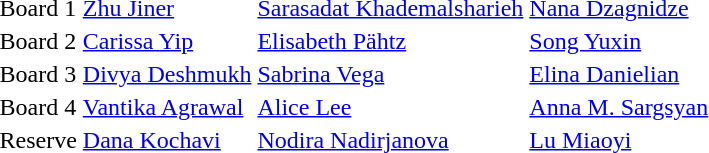<table>
<tr>
<td>Board 1</td>
<td><a href='#'>Zhu Jiner</a><br></td>
<td><a href='#'>Sarasadat Khademalsharieh</a><br></td>
<td><a href='#'>Nana Dzagnidze</a><br></td>
</tr>
<tr>
<td>Board 2</td>
<td><a href='#'>Carissa Yip</a><br></td>
<td><a href='#'>Elisabeth Pähtz</a><br></td>
<td><a href='#'>Song Yuxin</a><br></td>
</tr>
<tr>
<td>Board 3</td>
<td><a href='#'>Divya Deshmukh</a><br></td>
<td><a href='#'>Sabrina Vega</a><br></td>
<td><a href='#'>Elina Danielian</a><br></td>
</tr>
<tr>
<td>Board 4</td>
<td><a href='#'>Vantika Agrawal</a><br></td>
<td><a href='#'>Alice Lee</a><br></td>
<td><a href='#'>Anna M. Sargsyan</a><br></td>
</tr>
<tr>
<td>Reserve</td>
<td><a href='#'>Dana Kochavi</a><br></td>
<td><a href='#'>Nodira Nadirjanova</a><br></td>
<td><a href='#'>Lu Miaoyi</a><br></td>
</tr>
</table>
